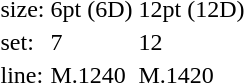<table style="margin-left:40px;">
<tr>
<td>size:</td>
<td>6pt (6D)</td>
<td>12pt (12D)</td>
</tr>
<tr>
<td>set:</td>
<td>7</td>
<td>12</td>
</tr>
<tr>
<td>line:</td>
<td>M.1240</td>
<td>M.1420</td>
</tr>
</table>
